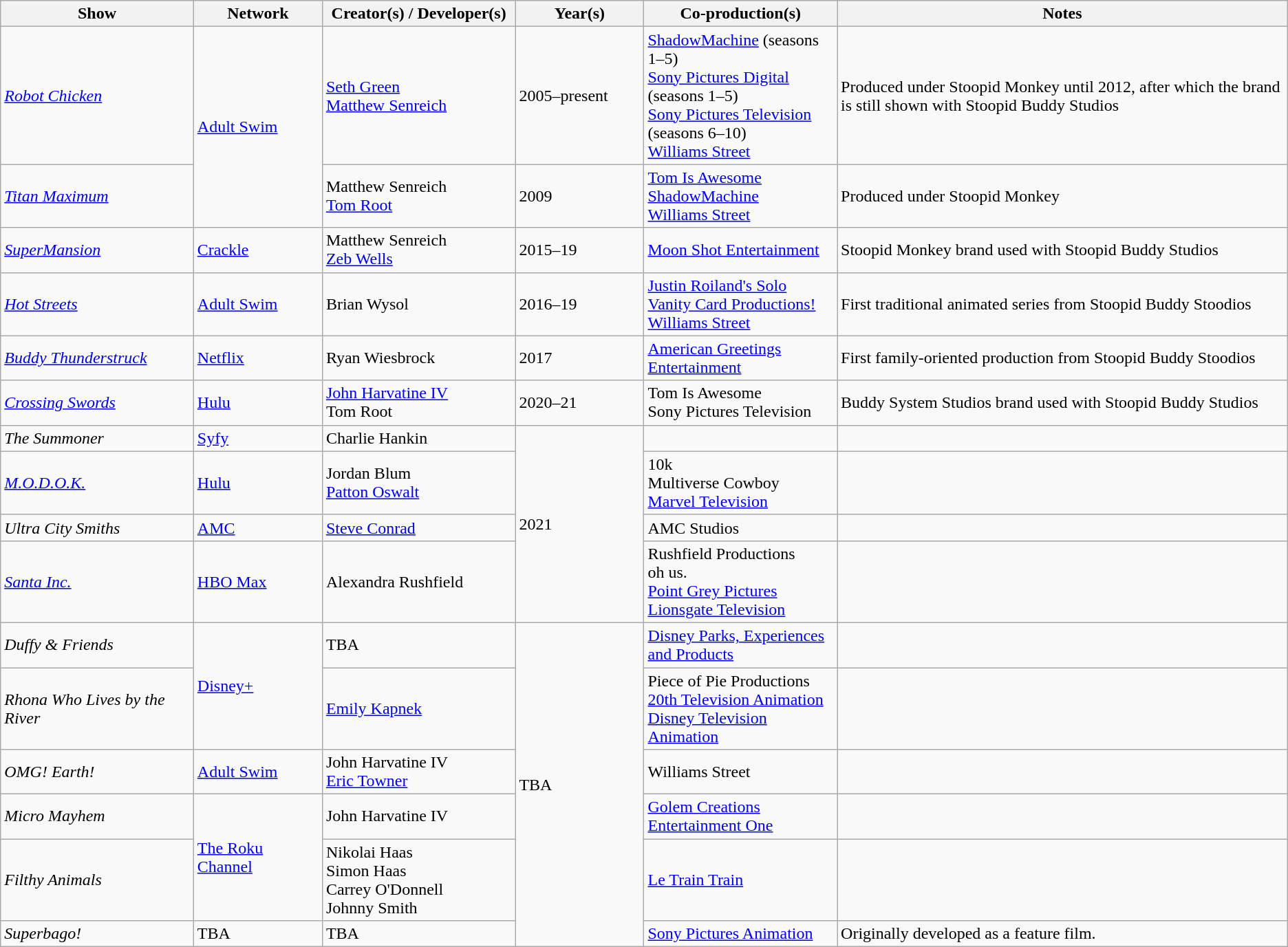<table class="wikitable sortable" style="width: auto style="width:100%; table-layout: fixed">
<tr>
<th style="width:15%;">Show</th>
<th style="width:10%;">Network</th>
<th style="width:15%;">Creator(s) / Developer(s)</th>
<th style="width:10%;">Year(s)</th>
<th style="width:15%;">Co-production(s)</th>
<th style="width:55%;" class="unsortable">Notes</th>
</tr>
<tr>
<td><em><a href='#'>Robot Chicken</a></em></td>
<td rowspan="2"><a href='#'>Adult Swim</a></td>
<td><a href='#'>Seth Green</a><br><a href='#'>Matthew Senreich</a></td>
<td>2005–present</td>
<td><a href='#'>ShadowMachine</a> (seasons 1–5)<br><a href='#'>Sony Pictures Digital</a> (seasons 1–5)<br><a href='#'>Sony Pictures Television</a> (seasons 6–10)<br><a href='#'>Williams Street</a></td>
<td>Produced under Stoopid Monkey until 2012, after which the brand is still shown with Stoopid Buddy Studios</td>
</tr>
<tr>
<td><em><a href='#'>Titan Maximum</a></em></td>
<td>Matthew Senreich<br><a href='#'>Tom Root</a></td>
<td>2009</td>
<td><a href='#'>Tom Is Awesome</a><br><a href='#'>ShadowMachine</a><br><a href='#'>Williams Street</a></td>
<td>Produced under Stoopid Monkey</td>
</tr>
<tr>
<td><em><a href='#'>SuperMansion</a></em></td>
<td><a href='#'>Crackle</a></td>
<td>Matthew Senreich<br><a href='#'>Zeb Wells</a></td>
<td>2015–19</td>
<td><a href='#'>Moon Shot Entertainment</a></td>
<td>Stoopid Monkey brand used with Stoopid Buddy Studios</td>
</tr>
<tr>
<td><em><a href='#'>Hot Streets</a></em></td>
<td><a href='#'>Adult Swim</a></td>
<td>Brian Wysol</td>
<td>2016–19</td>
<td><a href='#'>Justin Roiland's Solo Vanity Card Productions!</a><br><a href='#'>Williams Street</a></td>
<td>First traditional animated series from Stoopid Buddy Stoodios</td>
</tr>
<tr>
<td><em><a href='#'>Buddy Thunderstruck</a></em></td>
<td><a href='#'>Netflix</a></td>
<td>Ryan Wiesbrock</td>
<td>2017</td>
<td><a href='#'>American Greetings Entertainment</a></td>
<td>First family-oriented production from Stoopid Buddy Stoodios</td>
</tr>
<tr>
<td><em><a href='#'>Crossing Swords</a></em></td>
<td><a href='#'>Hulu</a></td>
<td><a href='#'>John Harvatine IV</a><br>Tom Root</td>
<td>2020–21</td>
<td>Tom Is Awesome<br>Sony Pictures Television</td>
<td>Buddy System Studios brand used with Stoopid Buddy Studios</td>
</tr>
<tr>
<td><em>The Summoner</em></td>
<td><a href='#'>Syfy</a></td>
<td>Charlie Hankin</td>
<td rowspan="4">2021</td>
<td></td>
<td></td>
</tr>
<tr>
<td><em><a href='#'>M.O.D.O.K.</a></em></td>
<td><a href='#'>Hulu</a></td>
<td>Jordan Blum<br><a href='#'>Patton Oswalt</a></td>
<td>10k<br>Multiverse Cowboy<br><a href='#'>Marvel Television</a></td>
<td></td>
</tr>
<tr>
<td><em>Ultra City Smiths</em></td>
<td><a href='#'>AMC</a></td>
<td><a href='#'>Steve Conrad</a></td>
<td>AMC Studios</td>
<td></td>
</tr>
<tr>
<td><em><a href='#'>Santa Inc.</a></em></td>
<td><a href='#'>HBO Max</a></td>
<td>Alexandra Rushfield</td>
<td>Rushfield Productions<br>oh us.<br><a href='#'>Point Grey Pictures</a><br><a href='#'>Lionsgate Television</a></td>
<td></td>
</tr>
<tr>
<td><em>Duffy & Friends</em></td>
<td rowspan="2"><a href='#'>Disney+</a></td>
<td>TBA</td>
<td rowspan="6">TBA</td>
<td><a href='#'>Disney Parks, Experiences and Products</a></td>
<td></td>
</tr>
<tr>
<td><em>Rhona Who Lives by the River</em></td>
<td><a href='#'>Emily Kapnek</a></td>
<td>Piece of Pie Productions<br><a href='#'>20th Television Animation</a><br><a href='#'>Disney Television Animation</a></td>
<td></td>
</tr>
<tr>
<td><em>OMG! Earth!</em></td>
<td><a href='#'>Adult Swim</a></td>
<td>John Harvatine IV<br><a href='#'>Eric Towner</a></td>
<td>Williams Street</td>
<td></td>
</tr>
<tr>
<td><em>Micro Mayhem</em></td>
<td rowspan="2"><a href='#'>The Roku Channel</a></td>
<td>John Harvatine IV</td>
<td><a href='#'>Golem Creations</a><br><a href='#'>Entertainment One</a></td>
<td></td>
</tr>
<tr>
<td><em>Filthy Animals</em></td>
<td>Nikolai Haas<br>Simon Haas<br>Carrey O'Donnell<br>Johnny Smith</td>
<td><a href='#'>Le Train Train</a></td>
<td></td>
</tr>
<tr>
<td><em>Superbago!</em></td>
<td>TBA</td>
<td>TBA</td>
<td><a href='#'>Sony Pictures Animation</a></td>
<td>Originally developed as a feature film.</td>
</tr>
</table>
